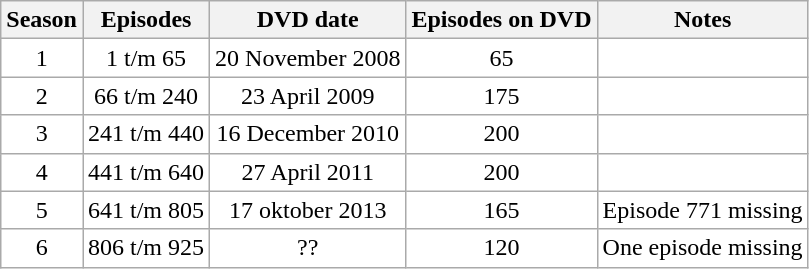<table class="wikitable" style="width:auto;text-align:center; background-color:white;">
<tr>
<th>Season</th>
<th>Episodes</th>
<th>DVD date</th>
<th>Episodes on DVD</th>
<th>Notes</th>
</tr>
<tr>
<td>1</td>
<td>1 t/m 65</td>
<td>20 November 2008</td>
<td>65</td>
<td></td>
</tr>
<tr>
<td>2</td>
<td>66 t/m 240</td>
<td>23 April 2009</td>
<td>175</td>
<td></td>
</tr>
<tr>
<td>3</td>
<td>241 t/m 440</td>
<td>16 December 2010</td>
<td>200</td>
<td></td>
</tr>
<tr>
<td>4</td>
<td>441 t/m 640</td>
<td>27 April 2011</td>
<td>200</td>
<td></td>
</tr>
<tr>
<td>5</td>
<td>641 t/m 805</td>
<td>17 oktober 2013</td>
<td>165</td>
<td>Episode 771 missing</td>
</tr>
<tr>
<td>6</td>
<td>806 t/m 925</td>
<td>??</td>
<td>120</td>
<td>One episode missing</td>
</tr>
</table>
